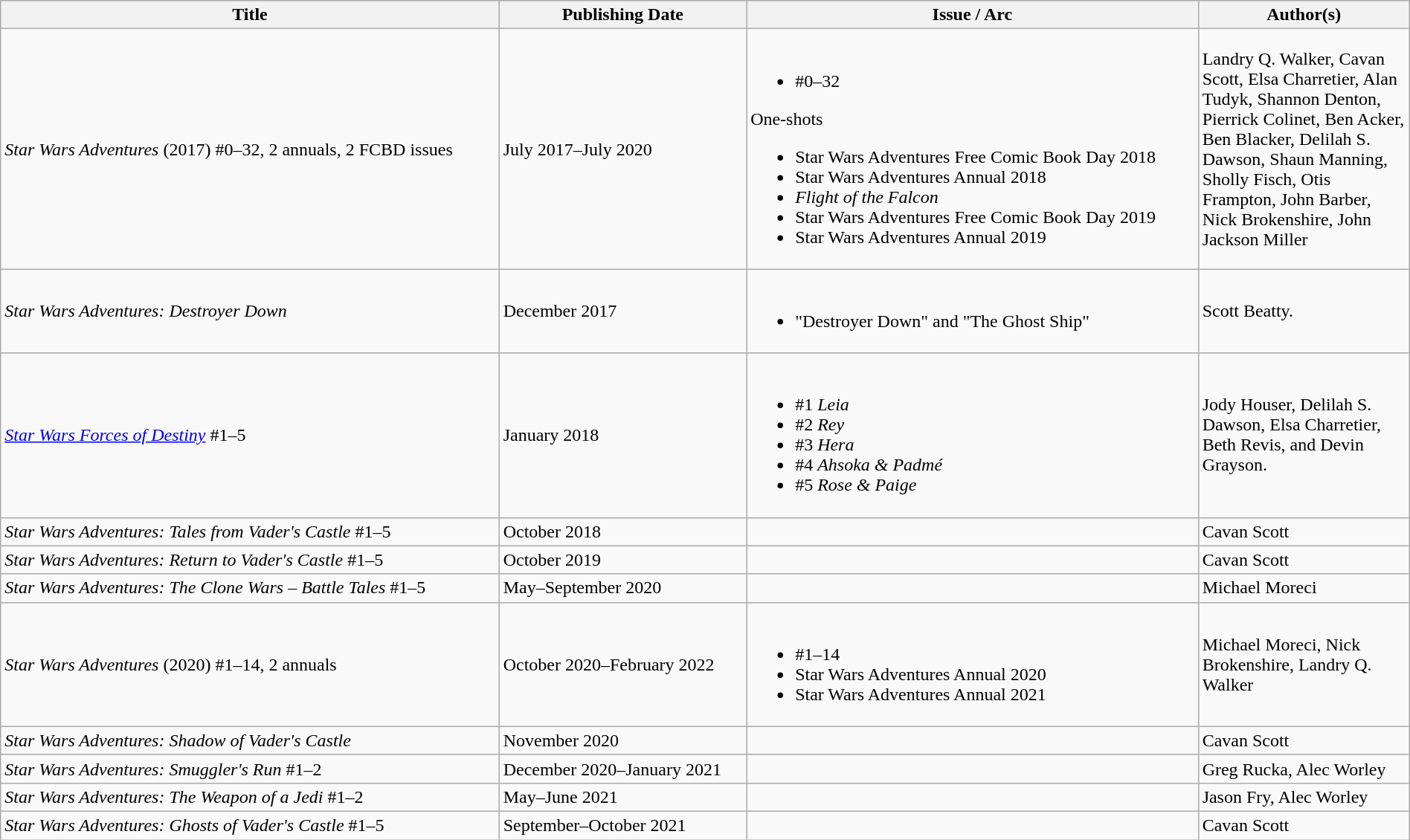<table class="wikitable" width="100%">
<tr>
<th>Title</th>
<th>Publishing Date</th>
<th>Issue / Arc</th>
<th width=15%>Author(s)</th>
</tr>
<tr>
<td><em>Star Wars Adventures</em> (2017) #0–32, 2 annuals, 2 FCBD issues</td>
<td>July 2017–July 2020</td>
<td><br><ul><li>#0–32</li></ul>One-shots<ul><li>Star Wars Adventures Free Comic Book Day 2018</li><li>Star Wars Adventures Annual 2018</li><li><em>Flight of the Falcon</em></li><li>Star Wars Adventures Free Comic Book Day 2019</li><li>Star Wars Adventures Annual 2019</li></ul></td>
<td>Landry Q. Walker, Cavan Scott, Elsa Charretier, Alan Tudyk, Shannon Denton, Pierrick Colinet, Ben Acker, Ben Blacker, Delilah S. Dawson, Shaun Manning, Sholly Fisch, Otis Frampton, John Barber, Nick Brokenshire, John Jackson Miller</td>
</tr>
<tr>
<td><em>Star Wars Adventures: Destroyer Down</em></td>
<td>December 2017</td>
<td><br><ul><li>"Destroyer Down" and "The Ghost Ship"</li></ul></td>
<td>Scott Beatty.</td>
</tr>
<tr>
<td><em><a href='#'>Star Wars Forces of Destiny</a></em> #1–5</td>
<td>January 2018</td>
<td><br><ul><li>#1 <em>Leia</em></li><li>#2 <em>Rey</em></li><li>#3 <em>Hera</em></li><li>#4 <em>Ahsoka & Padmé</em></li><li>#5 <em>Rose & Paige</em></li></ul></td>
<td>Jody Houser, Delilah S. Dawson, Elsa Charretier, Beth Revis, and Devin Grayson.</td>
</tr>
<tr>
<td><em>Star Wars Adventures: Tales from Vader's Castle</em> #1–5</td>
<td>October 2018</td>
<td></td>
<td>Cavan Scott</td>
</tr>
<tr>
<td><em>Star Wars Adventures: Return to Vader's Castle</em> #1–5</td>
<td>October 2019</td>
<td></td>
<td>Cavan Scott</td>
</tr>
<tr>
<td><em>Star Wars Adventures: The Clone Wars – Battle Tales</em> #1–5</td>
<td>May–September 2020</td>
<td></td>
<td>Michael Moreci</td>
</tr>
<tr>
<td><em>Star Wars Adventures</em> (2020) #1–14, 2 annuals</td>
<td>October 2020–February 2022</td>
<td><br><ul><li>#1–14</li><li>Star Wars Adventures Annual 2020</li><li>Star Wars Adventures Annual 2021</li></ul></td>
<td>Michael Moreci, Nick Brokenshire, Landry Q. Walker</td>
</tr>
<tr>
<td><em>Star Wars Adventures: Shadow of Vader's Castle</em></td>
<td>November 2020</td>
<td></td>
<td>Cavan Scott</td>
</tr>
<tr>
<td><em>Star Wars Adventures: Smuggler's Run</em> #1–2</td>
<td>December 2020–January 2021</td>
<td></td>
<td>Greg Rucka, Alec Worley</td>
</tr>
<tr>
<td><em>Star Wars Adventures: The Weapon of a Jedi</em> #1–2</td>
<td>May–June 2021</td>
<td></td>
<td>Jason Fry, Alec Worley</td>
</tr>
<tr>
<td><em>Star Wars Adventures: Ghosts of Vader's Castle</em> #1–5</td>
<td>September–October 2021</td>
<td></td>
<td>Cavan Scott</td>
</tr>
</table>
